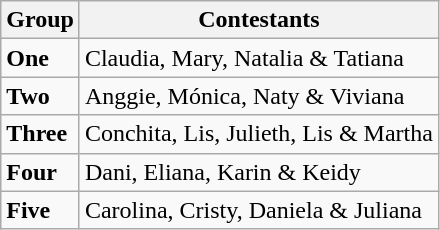<table class="wikitable">
<tr>
<th>Group</th>
<th>Contestants</th>
</tr>
<tr>
<td><strong>One</strong></td>
<td>Claudia, Mary, Natalia & Tatiana</td>
</tr>
<tr>
<td><strong>Two</strong></td>
<td>Anggie, Mónica, Naty & Viviana</td>
</tr>
<tr>
<td><strong>Three</strong></td>
<td>Conchita, Lis, Julieth, Lis & Martha</td>
</tr>
<tr>
<td><strong>Four</strong></td>
<td>Dani, Eliana, Karin & Keidy</td>
</tr>
<tr>
<td><strong>Five</strong></td>
<td>Carolina, Cristy, Daniela & Juliana</td>
</tr>
</table>
